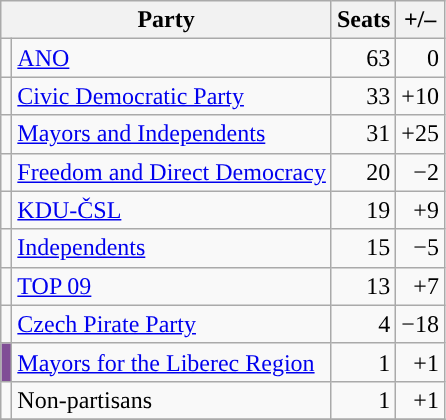<table class=wikitable style=text-align:right>
<tr>
<th colspan=2>Party</th>
<th>Seats</th>
<th>+/–</th>
</tr>
<tr>
<td></td>
<td align=left><a href='#'>ANO</a></td>
<td>63</td>
<td>0</td>
</tr>
<tr>
<td></td>
<td align=left><a href='#'>Civic Democratic Party</a></td>
<td>33</td>
<td>+10</td>
</tr>
<tr>
<td></td>
<td align=left><a href='#'>Mayors and Independents</a></td>
<td>31</td>
<td>+25</td>
</tr>
<tr>
<td></td>
<td align=left><a href='#'>Freedom and Direct Democracy</a></td>
<td>20</td>
<td>−2</td>
</tr>
<tr>
<td></td>
<td align=left><a href='#'>KDU-ČSL</a></td>
<td>19</td>
<td>+9</td>
</tr>
<tr>
<td></td>
<td align=left><a href='#'>Independents</a></td>
<td>15</td>
<td>−5</td>
</tr>
<tr>
<td></td>
<td align=left><a href='#'>TOP 09</a></td>
<td>13</td>
<td>+7</td>
</tr>
<tr>
<td></td>
<td align=left><a href='#'>Czech Pirate Party</a></td>
<td>4</td>
<td>−18</td>
</tr>
<tr>
<td bgcolor="#804e96"></td>
<td align=left><a href='#'>Mayors for the Liberec Region</a></td>
<td>1</td>
<td>+1</td>
</tr>
<tr>
<td></td>
<td align=left>Non-partisans</td>
<td>1</td>
<td>+1</td>
</tr>
<tr>
</tr>
</table>
